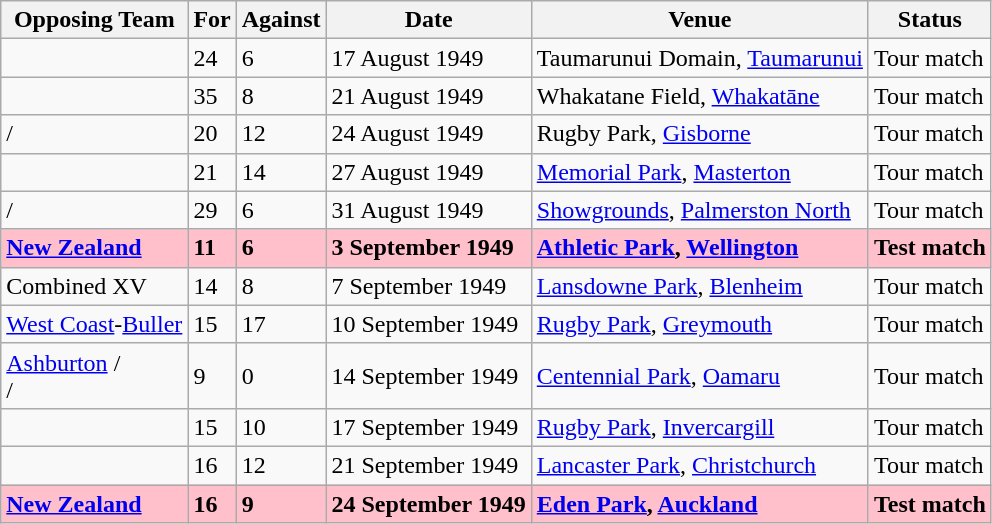<table class=wikitable>
<tr>
<th>Opposing Team</th>
<th>For</th>
<th>Against</th>
<th>Date</th>
<th>Venue</th>
<th>Status</th>
</tr>
<tr>
<td></td>
<td>24</td>
<td>6</td>
<td>17 August 1949</td>
<td>Taumarunui Domain, <a href='#'>Taumarunui</a></td>
<td>Tour match</td>
</tr>
<tr>
<td></td>
<td>35</td>
<td>8</td>
<td>21 August 1949</td>
<td>Whakatane Field, <a href='#'>Whakatāne</a></td>
<td>Tour match</td>
</tr>
<tr>
<td> /<br></td>
<td>20</td>
<td>12</td>
<td>24 August 1949</td>
<td>Rugby Park, <a href='#'>Gisborne</a></td>
<td>Tour match</td>
</tr>
<tr>
<td></td>
<td>21</td>
<td>14</td>
<td>27 August 1949</td>
<td><a href='#'>Memorial Park</a>, <a href='#'>Masterton</a></td>
<td>Tour match</td>
</tr>
<tr>
<td> /<br></td>
<td>29</td>
<td>6</td>
<td>31 August 1949</td>
<td><a href='#'>Showgrounds</a>, <a href='#'>Palmerston North</a></td>
<td>Tour match</td>
</tr>
<tr bgcolor=pink>
<td> <strong><a href='#'>New Zealand</a></strong></td>
<td><strong>11</strong></td>
<td><strong>6</strong></td>
<td><strong>3 September 1949</strong></td>
<td><strong><a href='#'>Athletic Park</a>, <a href='#'>Wellington</a></strong></td>
<td><strong>Test match</strong></td>
</tr>
<tr>
<td> Combined XV</td>
<td>14</td>
<td>8</td>
<td>7 September 1949</td>
<td><a href='#'>Lansdowne Park</a>, <a href='#'>Blenheim</a></td>
<td>Tour match</td>
</tr>
<tr>
<td> <a href='#'>West Coast</a>-<a href='#'>Buller</a></td>
<td>15</td>
<td>17</td>
<td>10 September 1949</td>
<td><a href='#'>Rugby Park</a>, <a href='#'>Greymouth</a></td>
<td>Tour match</td>
</tr>
<tr>
<td> <a href='#'>Ashburton</a> /<br> /<br></td>
<td>9</td>
<td>0</td>
<td>14 September 1949</td>
<td><a href='#'>Centennial Park</a>, <a href='#'>Oamaru</a></td>
<td>Tour match</td>
</tr>
<tr>
<td></td>
<td>15</td>
<td>10</td>
<td>17 September 1949</td>
<td><a href='#'>Rugby Park</a>, <a href='#'>Invercargill</a></td>
<td>Tour match</td>
</tr>
<tr>
<td></td>
<td>16</td>
<td>12</td>
<td>21 September 1949</td>
<td><a href='#'>Lancaster Park</a>, <a href='#'>Christchurch</a></td>
<td>Tour match</td>
</tr>
<tr bgcolor=pink>
<td> <strong><a href='#'>New Zealand</a></strong></td>
<td><strong>16</strong></td>
<td><strong>9</strong></td>
<td><strong>24 September 1949</strong></td>
<td><strong><a href='#'>Eden Park</a>, <a href='#'>Auckland</a></strong></td>
<td><strong>Test match</strong></td>
</tr>
</table>
